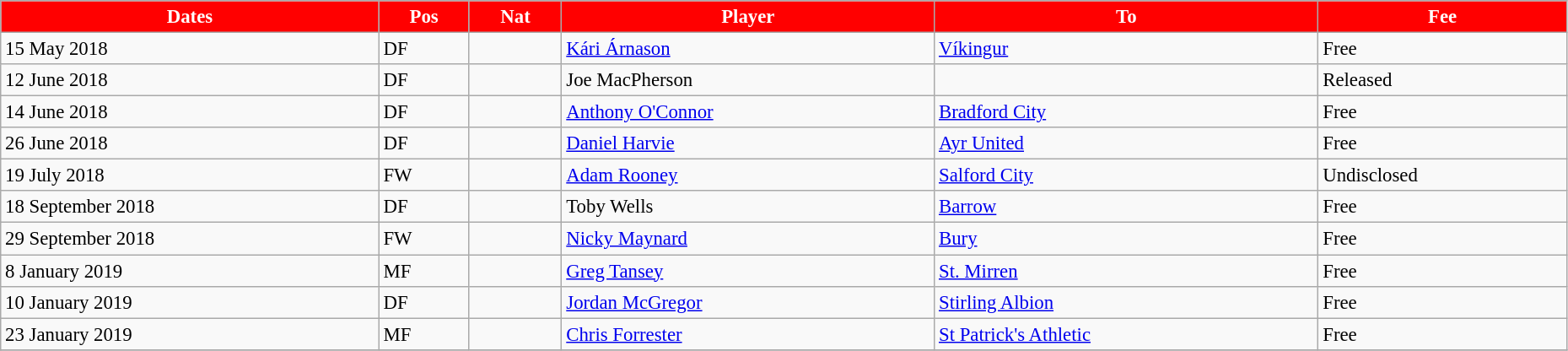<table class="wikitable" style="text-align:center; font-size:95%;width:98%; text-align:left">
<tr>
<th style="background:#FF0000; color:#FFFFFF;" scope="col">Dates</th>
<th style="background:#FF0000; color:#FFFFFF;" scope="col">Pos</th>
<th style="background:#FF0000; color:#FFFFFF;" scope="col">Nat</th>
<th style="background:#FF0000; color:#FFFFFF;" scope="col">Player</th>
<th style="background:#FF0000; color:#FFFFFF;" scope="col">To</th>
<th style="background:#FF0000; color:#FFFFFF;" scope="col">Fee</th>
</tr>
<tr>
<td>15 May 2018</td>
<td>DF</td>
<td></td>
<td><a href='#'>Kári Árnason</a></td>
<td> <a href='#'>Víkingur</a></td>
<td>Free</td>
</tr>
<tr>
<td>12 June 2018</td>
<td>DF</td>
<td></td>
<td>Joe MacPherson</td>
<td></td>
<td>Released</td>
</tr>
<tr>
<td>14 June 2018</td>
<td>DF</td>
<td></td>
<td><a href='#'>Anthony O'Connor</a></td>
<td> <a href='#'>Bradford City</a></td>
<td>Free</td>
</tr>
<tr>
<td>26 June 2018</td>
<td>DF</td>
<td></td>
<td><a href='#'>Daniel Harvie</a></td>
<td> <a href='#'>Ayr United</a></td>
<td>Free</td>
</tr>
<tr>
<td>19 July 2018</td>
<td>FW</td>
<td></td>
<td><a href='#'>Adam Rooney</a></td>
<td> <a href='#'>Salford City</a></td>
<td>Undisclosed</td>
</tr>
<tr>
<td>18 September 2018</td>
<td>DF</td>
<td></td>
<td>Toby Wells</td>
<td> <a href='#'>Barrow</a></td>
<td>Free</td>
</tr>
<tr>
<td>29 September 2018</td>
<td>FW</td>
<td></td>
<td><a href='#'>Nicky Maynard</a></td>
<td> <a href='#'>Bury</a></td>
<td>Free</td>
</tr>
<tr>
<td>8 January 2019</td>
<td>MF</td>
<td></td>
<td><a href='#'>Greg Tansey</a></td>
<td> <a href='#'>St. Mirren</a></td>
<td>Free</td>
</tr>
<tr>
<td>10 January 2019</td>
<td>DF</td>
<td></td>
<td><a href='#'>Jordan McGregor</a></td>
<td> <a href='#'>Stirling Albion</a></td>
<td>Free</td>
</tr>
<tr>
<td>23 January 2019</td>
<td>MF</td>
<td></td>
<td><a href='#'>Chris Forrester</a></td>
<td> <a href='#'>St Patrick's Athletic</a></td>
<td>Free</td>
</tr>
<tr>
</tr>
</table>
